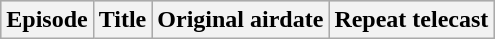<table class="wikitable plainrowheaders">
<tr bgcolor="#CCCCCC">
<th>Episode</th>
<th>Title</th>
<th>Original airdate</th>
<th>Repeat telecast<br>



















</th>
</tr>
</table>
